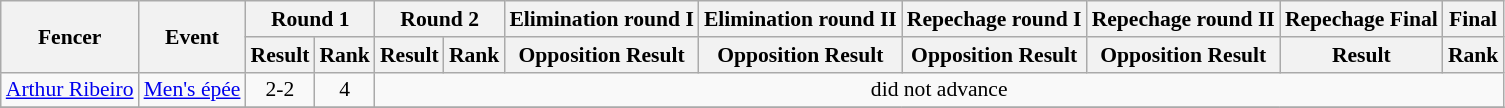<table class=wikitable style="font-size:90%">
<tr>
<th rowspan=2>Fencer</th>
<th rowspan=2>Event</th>
<th colspan=2>Round 1</th>
<th colspan=2>Round 2</th>
<th colspan=1>Elimination round I</th>
<th colspan=1>Elimination round II</th>
<th colspan=1>Repechage round I</th>
<th colspan=1>Repechage round II</th>
<th colspan=1>Repechage Final</th>
<th colspan=2>Final</th>
</tr>
<tr>
<th>Result</th>
<th>Rank</th>
<th>Result</th>
<th>Rank</th>
<th>Opposition Result</th>
<th>Opposition Result</th>
<th>Opposition Result</th>
<th>Opposition Result</th>
<th>Result</th>
<th>Rank</th>
</tr>
<tr>
<td><a href='#'>Arthur Ribeiro</a></td>
<td><a href='#'>Men's épée</a></td>
<td align=center>2-2</td>
<td align=center>4</td>
<td align=center colspan=8>did not advance</td>
</tr>
<tr>
</tr>
</table>
